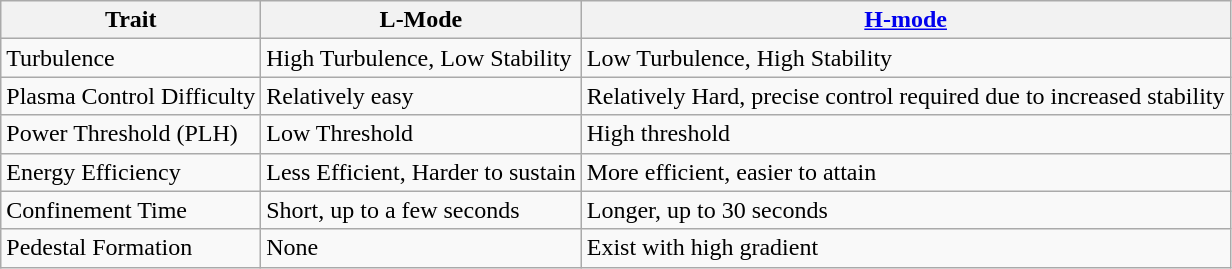<table class="wikitable">
<tr>
<th>Trait</th>
<th>L-Mode</th>
<th><a href='#'>H-mode</a></th>
</tr>
<tr>
<td>Turbulence</td>
<td>High Turbulence, Low Stability</td>
<td>Low Turbulence, High Stability</td>
</tr>
<tr>
<td>Plasma Control Difficulty</td>
<td>Relatively easy</td>
<td>Relatively Hard, precise control required due to increased stability</td>
</tr>
<tr>
<td>Power Threshold (PLH)</td>
<td>Low Threshold</td>
<td>High threshold</td>
</tr>
<tr>
<td>Energy Efficiency</td>
<td>Less Efficient, Harder to sustain</td>
<td>More efficient, easier to attain</td>
</tr>
<tr>
<td>Confinement Time</td>
<td>Short, up to a few seconds</td>
<td>Longer, up to 30 seconds</td>
</tr>
<tr>
<td>Pedestal Formation</td>
<td>None</td>
<td>Exist with high gradient</td>
</tr>
</table>
